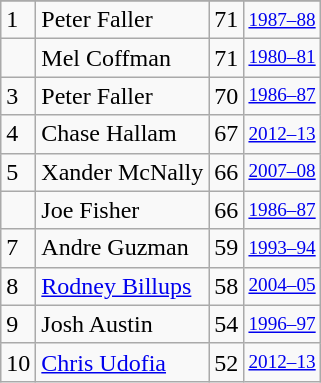<table class="wikitable">
<tr>
</tr>
<tr>
<td>1</td>
<td>Peter Faller</td>
<td>71</td>
<td style="font-size:80%;"><a href='#'>1987–88</a></td>
</tr>
<tr>
<td></td>
<td>Mel Coffman</td>
<td>71</td>
<td style="font-size:80%;"><a href='#'>1980–81</a></td>
</tr>
<tr>
<td>3</td>
<td>Peter Faller</td>
<td>70</td>
<td style="font-size:80%;"><a href='#'>1986–87</a></td>
</tr>
<tr>
<td>4</td>
<td>Chase Hallam</td>
<td>67</td>
<td style="font-size:80%;"><a href='#'>2012–13</a></td>
</tr>
<tr>
<td>5</td>
<td>Xander McNally</td>
<td>66</td>
<td style="font-size:80%;"><a href='#'>2007–08</a></td>
</tr>
<tr>
<td></td>
<td>Joe Fisher</td>
<td>66</td>
<td style="font-size:80%;"><a href='#'>1986–87</a></td>
</tr>
<tr>
<td>7</td>
<td>Andre Guzman</td>
<td>59</td>
<td style="font-size:80%;"><a href='#'>1993–94</a></td>
</tr>
<tr>
<td>8</td>
<td><a href='#'>Rodney Billups</a></td>
<td>58</td>
<td style="font-size:80%;"><a href='#'>2004–05</a></td>
</tr>
<tr>
<td>9</td>
<td>Josh Austin</td>
<td>54</td>
<td style="font-size:80%;"><a href='#'>1996–97</a></td>
</tr>
<tr>
<td>10</td>
<td><a href='#'>Chris Udofia</a></td>
<td>52</td>
<td style="font-size:80%;"><a href='#'>2012–13</a></td>
</tr>
</table>
